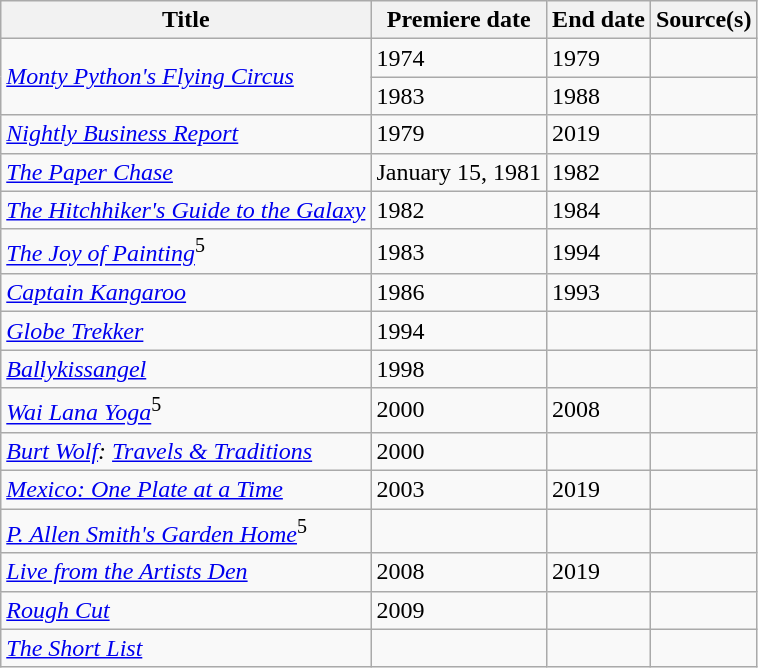<table class="wikitable sortable">
<tr>
<th>Title</th>
<th>Premiere date</th>
<th>End date</th>
<th>Source(s)</th>
</tr>
<tr>
<td rowspan="2"><em><a href='#'>Monty Python's Flying Circus</a></em></td>
<td>1974</td>
<td>1979</td>
<td></td>
</tr>
<tr>
<td>1983</td>
<td>1988</td>
<td></td>
</tr>
<tr>
<td><em><a href='#'>Nightly Business Report</a></em></td>
<td>1979</td>
<td>2019</td>
<td></td>
</tr>
<tr>
<td><em><a href='#'>The Paper Chase</a></em></td>
<td>January 15, 1981</td>
<td>1982</td>
<td></td>
</tr>
<tr>
<td><em><a href='#'>The Hitchhiker's Guide to the Galaxy</a></em></td>
<td>1982</td>
<td>1984</td>
<td></td>
</tr>
<tr>
<td><em><a href='#'>The Joy of Painting</a></em><sup>5</sup></td>
<td>1983</td>
<td>1994</td>
<td></td>
</tr>
<tr>
<td><em><a href='#'>Captain Kangaroo</a></em></td>
<td>1986</td>
<td>1993</td>
<td></td>
</tr>
<tr>
<td><em><a href='#'>Globe Trekker</a></em></td>
<td>1994</td>
<td></td>
<td></td>
</tr>
<tr>
<td><em><a href='#'>Ballykissangel</a></em></td>
<td>1998</td>
<td></td>
<td></td>
</tr>
<tr>
<td><em><a href='#'>Wai Lana Yoga</a></em><sup>5</sup></td>
<td>2000</td>
<td>2008</td>
<td></td>
</tr>
<tr>
<td><em><a href='#'>Burt Wolf</a>: <a href='#'>Travels & Traditions</a></em></td>
<td>2000</td>
<td></td>
<td></td>
</tr>
<tr>
<td><em><a href='#'>Mexico: One Plate at a Time</a></em></td>
<td>2003</td>
<td>2019</td>
<td></td>
</tr>
<tr>
<td><em><a href='#'>P. Allen Smith's Garden Home</a></em><sup>5</sup></td>
<td></td>
<td></td>
<td></td>
</tr>
<tr>
<td><em><a href='#'>Live from the Artists Den</a></em></td>
<td>2008</td>
<td>2019</td>
<td></td>
</tr>
<tr>
<td><em><a href='#'>Rough Cut</a></em></td>
<td>2009</td>
<td></td>
<td></td>
</tr>
<tr>
<td><em><a href='#'>The Short List</a></em></td>
<td></td>
<td></td>
<td></td>
</tr>
</table>
